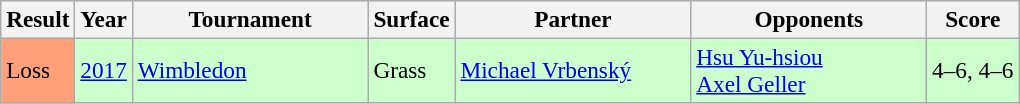<table class="sortable wikitable" style=font-size:97%>
<tr>
<th>Result</th>
<th>Year</th>
<th width=150>Tournament</th>
<th>Surface</th>
<th width=150>Partner</th>
<th width=150>Opponents</th>
<th class="unsortable">Score</th>
</tr>
<tr bgcolor=ccffcc>
<td style="background:#ffa07a;">Loss</td>
<td><a href='#'>2017</a></td>
<td><a href='#'>Wimbledon</a></td>
<td>Grass</td>
<td> <a href='#'>Michael Vrbenský</a></td>
<td> <a href='#'>Hsu Yu-hsiou</a><br> <a href='#'>Axel Geller</a></td>
<td>4–6, 4–6</td>
</tr>
</table>
